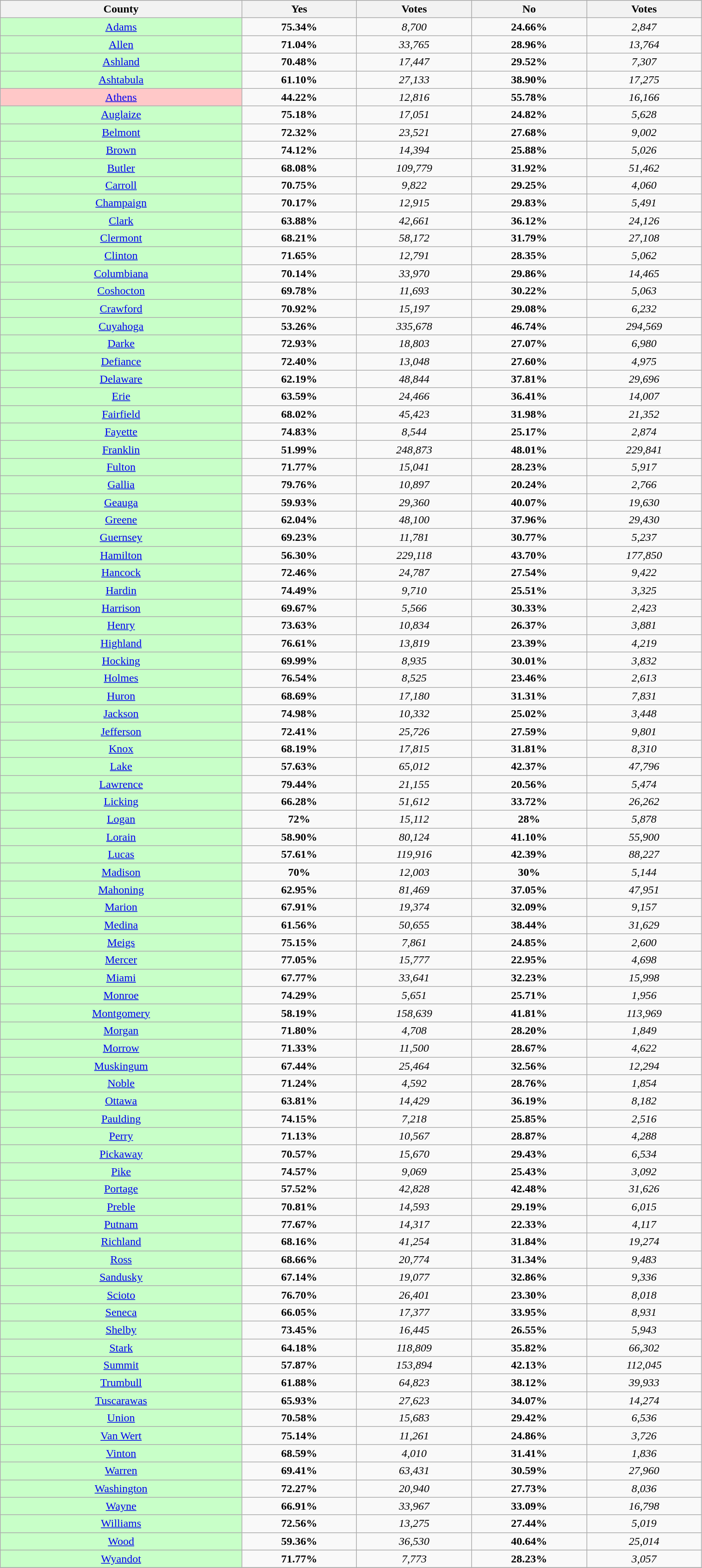<table style="width:80%;" class="wikitable sortable collapsible collapsed">
<tr style="background:lightgrey;">
<th style="width:21%;">County</th>
<th style="width:10%;">Yes</th>
<th style="width:10%;">Votes</th>
<th style="width:10%;">No</th>
<th style="width:10%;">Votes</th>
</tr>
<tr>
<td style="text-align:center; background:#c8ffc8;"><a href='#'>Adams</a></td>
<td style="text-align:center;"><strong>75.34%</strong></td>
<td style="text-align:center;"><em>8,700</em></td>
<td style="text-align:center;"><strong>24.66%</strong></td>
<td style="text-align:center;"><em>2,847</em></td>
</tr>
<tr>
<td style="text-align:center; background:#c8ffc8;"><a href='#'>Allen</a></td>
<td style="text-align:center;"><strong>71.04%</strong></td>
<td style="text-align:center;"><em>33,765</em></td>
<td style="text-align:center;"><strong>28.96%</strong></td>
<td style="text-align:center;"><em>13,764</em></td>
</tr>
<tr>
<td style="text-align:center; background:#c8ffc8;"><a href='#'>Ashland</a></td>
<td style="text-align:center;"><strong>70.48%</strong></td>
<td style="text-align:center;"><em>	17,447</em></td>
<td style="text-align:center;"><strong>29.52%</strong></td>
<td style="text-align:center;"><em>7,307</em></td>
</tr>
<tr>
<td style="text-align:center; background:#c8ffc8;"><a href='#'>Ashtabula</a></td>
<td style="text-align:center;"><strong>61.10%</strong></td>
<td style="text-align:center;"><em>27,133</em></td>
<td style="text-align:center;"><strong>38.90%</strong></td>
<td style="text-align:center;"><em>17,275</em></td>
</tr>
<tr>
<td style="text-align:center; background:#ffc8c8;"><a href='#'>Athens</a></td>
<td style="text-align:center;"><strong>44.22%</strong></td>
<td style="text-align:center;"><em>12,816</em></td>
<td style="text-align:center;"><strong>55.78%</strong></td>
<td style="text-align:center;"><em>16,166</em></td>
</tr>
<tr>
<td style="text-align:center; background:#c8ffc8;"><a href='#'>Auglaize</a></td>
<td style="text-align:center;"><strong>75.18%</strong></td>
<td style="text-align:center;"><em>17,051</em></td>
<td style="text-align:center;"><strong>24.82%</strong></td>
<td style="text-align:center;"><em>5,628</em></td>
</tr>
<tr>
<td style="text-align:center; background:#c8ffc8;"><a href='#'>Belmont</a></td>
<td style="text-align:center;"><strong>72.32%</strong></td>
<td style="text-align:center;"><em>23,521</em></td>
<td style="text-align:center;"><strong>27.68%</strong></td>
<td style="text-align:center;"><em>9,002</em></td>
</tr>
<tr>
<td style="text-align:center; background:#c8ffc8;"><a href='#'>Brown</a></td>
<td style="text-align:center;"><strong>74.12%</strong></td>
<td style="text-align:center;"><em>14,394</em></td>
<td style="text-align:center;"><strong>25.88%</strong></td>
<td style="text-align:center;"><em>5,026</em></td>
</tr>
<tr>
<td style="text-align:center; background:#c8ffc8;"><a href='#'>Butler</a></td>
<td style="text-align:center;"><strong>68.08%</strong></td>
<td style="text-align:center;"><em>109,779</em></td>
<td style="text-align:center;"><strong>31.92%</strong></td>
<td style="text-align:center;"><em>51,462</em></td>
</tr>
<tr>
<td style="text-align:center; background:#c8ffc8;"><a href='#'>Carroll</a></td>
<td style="text-align:center;"><strong>70.75%</strong></td>
<td style="text-align:center;"><em>9,822</em></td>
<td style="text-align:center;"><strong>29.25%</strong></td>
<td style="text-align:center;"><em>4,060</em></td>
</tr>
<tr>
<td style="text-align:center; background:#c8ffc8;"><a href='#'>Champaign</a></td>
<td style="text-align:center;"><strong>70.17%</strong></td>
<td style="text-align:center;"><em>12,915</em></td>
<td style="text-align:center;"><strong>29.83%</strong></td>
<td style="text-align:center;"><em>5,491</em></td>
</tr>
<tr>
<td style="text-align:center; background:#c8ffc8;"><a href='#'>Clark</a></td>
<td style="text-align:center;"><strong>63.88%</strong></td>
<td style="text-align:center;"><em>42,661</em></td>
<td style="text-align:center;"><strong>36.12%</strong></td>
<td style="text-align:center;"><em>24,126</em></td>
</tr>
<tr>
<td style="text-align:center; background:#c8ffc8;"><a href='#'>Clermont</a></td>
<td style="text-align:center;"><strong>68.21%</strong></td>
<td style="text-align:center;"><em>58,172</em></td>
<td style="text-align:center;"><strong>31.79%</strong></td>
<td style="text-align:center;"><em>27,108</em></td>
</tr>
<tr>
<td style="text-align:center; background:#c8ffc8;"><a href='#'>Clinton</a></td>
<td style="text-align:center;"><strong>71.65%</strong></td>
<td style="text-align:center;"><em>12,791</em></td>
<td style="text-align:center;"><strong>28.35%</strong></td>
<td style="text-align:center;"><em>5,062</em></td>
</tr>
<tr>
<td style="text-align:center; background:#c8ffc8;"><a href='#'>Columbiana</a></td>
<td style="text-align:center;"><strong>70.14%</strong></td>
<td style="text-align:center;"><em>33,970</em></td>
<td style="text-align:center;"><strong>29.86%</strong></td>
<td style="text-align:center;"><em>14,465</em></td>
</tr>
<tr>
<td style="text-align:center; background:#c8ffc8;"><a href='#'>Coshocton</a></td>
<td style="text-align:center;"><strong>69.78%</strong></td>
<td style="text-align:center;"><em>11,693</em></td>
<td style="text-align:center;"><strong>30.22%</strong></td>
<td style="text-align:center;"><em>5,063</em></td>
</tr>
<tr>
<td style="text-align:center; background:#c8ffc8;"><a href='#'>Crawford</a></td>
<td style="text-align:center;"><strong>70.92%</strong></td>
<td style="text-align:center;"><em>15,197</em></td>
<td style="text-align:center;"><strong>29.08%</strong></td>
<td style="text-align:center;"><em>6,232</em></td>
</tr>
<tr>
<td style="text-align:center; background:#c8ffc8;"><a href='#'>Cuyahoga</a></td>
<td style="text-align:center;"><strong>53.26%</strong></td>
<td style="text-align:center;"><em>335,678</em></td>
<td style="text-align:center;"><strong>46.74%</strong></td>
<td style="text-align:center;"><em>294,569</em></td>
</tr>
<tr>
<td style="text-align:center; background:#c8ffc8;"><a href='#'>Darke</a></td>
<td style="text-align:center;"><strong>72.93%</strong></td>
<td style="text-align:center;"><em>18,803</em></td>
<td style="text-align:center;"><strong>27.07%</strong></td>
<td style="text-align:center;"><em>6,980</em></td>
</tr>
<tr>
<td style="text-align:center; background:#c8ffc8;"><a href='#'>Defiance</a></td>
<td style="text-align:center;"><strong>72.40%</strong></td>
<td style="text-align:center;"><em>13,048</em></td>
<td style="text-align:center;"><strong>27.60%</strong></td>
<td style="text-align:center;"><em>4,975</em></td>
</tr>
<tr>
<td style="text-align:center; background:#c8ffc8;"><a href='#'>Delaware</a></td>
<td style="text-align:center;"><strong>62.19%</strong></td>
<td style="text-align:center;"><em>48,844</em></td>
<td style="text-align:center;"><strong>37.81%</strong></td>
<td style="text-align:center;"><em>29,696</em></td>
</tr>
<tr>
<td style="text-align:center; background:#c8ffc8;"><a href='#'>Erie</a></td>
<td style="text-align:center;"><strong>63.59%</strong></td>
<td style="text-align:center;"><em>24,466</em></td>
<td style="text-align:center;"><strong>36.41%</strong></td>
<td style="text-align:center;"><em>14,007</em></td>
</tr>
<tr>
<td style="text-align:center; background:#c8ffc8;"><a href='#'>Fairfield</a></td>
<td style="text-align:center;"><strong>68.02%</strong></td>
<td style="text-align:center;"><em>45,423</em></td>
<td style="text-align:center;"><strong>31.98%</strong></td>
<td style="text-align:center;"><em>21,352</em></td>
</tr>
<tr>
<td style="text-align:center; background:#c8ffc8;"><a href='#'>Fayette</a></td>
<td style="text-align:center;"><strong>74.83%</strong></td>
<td style="text-align:center;"><em>8,544</em></td>
<td style="text-align:center;"><strong>25.17%</strong></td>
<td style="text-align:center;"><em>2,874</em></td>
</tr>
<tr>
<td style="text-align:center; background:#c8ffc8;"><a href='#'>Franklin</a></td>
<td style="text-align:center;"><strong>51.99%</strong></td>
<td style="text-align:center;"><em>248,873</em></td>
<td style="text-align:center;"><strong>48.01%</strong></td>
<td style="text-align:center;"><em>229,841</em></td>
</tr>
<tr>
<td style="text-align:center; background:#c8ffc8;"><a href='#'>Fulton</a></td>
<td style="text-align:center;"><strong>71.77%</strong></td>
<td style="text-align:center;"><em>15,041</em></td>
<td style="text-align:center;"><strong>28.23%</strong></td>
<td style="text-align:center;"><em>5,917</em></td>
</tr>
<tr>
<td style="text-align:center; background:#c8ffc8;"><a href='#'>Gallia</a></td>
<td style="text-align:center;"><strong>79.76%</strong></td>
<td style="text-align:center;"><em>10,897</em></td>
<td style="text-align:center;"><strong>20.24%</strong></td>
<td style="text-align:center;"><em>2,766</em></td>
</tr>
<tr>
<td style="text-align:center; background:#c8ffc8;"><a href='#'>Geauga</a></td>
<td style="text-align:center;"><strong>59.93%</strong></td>
<td style="text-align:center;"><em>29,360</em></td>
<td style="text-align:center;"><strong>40.07%</strong></td>
<td style="text-align:center;"><em>19,630</em></td>
</tr>
<tr>
<td style="text-align:center; background:#c8ffc8;"><a href='#'>Greene</a></td>
<td style="text-align:center;"><strong>62.04%</strong></td>
<td style="text-align:center;"><em>48,100</em></td>
<td style="text-align:center;"><strong>37.96%</strong></td>
<td style="text-align:center;"><em>29,430</em></td>
</tr>
<tr>
<td style="text-align:center; background:#c8ffc8;"><a href='#'>Guernsey</a></td>
<td style="text-align:center;"><strong>69.23%</strong></td>
<td style="text-align:center;"><em>11,781</em></td>
<td style="text-align:center;"><strong>30.77%</strong></td>
<td style="text-align:center;"><em>5,237</em></td>
</tr>
<tr>
<td style="text-align:center; background:#c8ffc8;"><a href='#'>Hamilton</a></td>
<td style="text-align:center;"><strong>56.30%</strong></td>
<td style="text-align:center;"><em>229,118</em></td>
<td style="text-align:center;"><strong>43.70%</strong></td>
<td style="text-align:center;"><em>177,850</em></td>
</tr>
<tr>
<td style="text-align:center; background:#c8ffc8;"><a href='#'>Hancock</a></td>
<td style="text-align:center;"><strong>72.46%</strong></td>
<td style="text-align:center;"><em>24,787</em></td>
<td style="text-align:center;"><strong>27.54%</strong></td>
<td style="text-align:center;"><em>9,422</em></td>
</tr>
<tr>
<td style="text-align:center; background:#c8ffc8;"><a href='#'>Hardin</a></td>
<td style="text-align:center;"><strong>74.49%</strong></td>
<td style="text-align:center;"><em>9,710</em></td>
<td style="text-align:center;"><strong>25.51%</strong></td>
<td style="text-align:center;"><em>3,325</em></td>
</tr>
<tr>
<td style="text-align:center; background:#c8ffc8;"><a href='#'>Harrison</a></td>
<td style="text-align:center;"><strong>69.67%</strong></td>
<td style="text-align:center;"><em>5,566</em></td>
<td style="text-align:center;"><strong>30.33%</strong></td>
<td style="text-align:center;"><em>2,423</em></td>
</tr>
<tr>
<td style="text-align:center; background:#c8ffc8;"><a href='#'>Henry</a></td>
<td style="text-align:center;"><strong>73.63%</strong></td>
<td style="text-align:center;"><em>10,834</em></td>
<td style="text-align:center;"><strong>26.37%</strong></td>
<td style="text-align:center;"><em>3,881</em></td>
</tr>
<tr>
<td style="text-align:center; background:#c8ffc8;"><a href='#'>Highland</a></td>
<td style="text-align:center;"><strong>76.61%</strong></td>
<td style="text-align:center;"><em>13,819</em></td>
<td style="text-align:center;"><strong>23.39%</strong></td>
<td style="text-align:center;"><em>4,219</em></td>
</tr>
<tr>
<td style="text-align:center; background:#c8ffc8;"><a href='#'>Hocking</a></td>
<td style="text-align:center;"><strong>69.99%</strong></td>
<td style="text-align:center;"><em>8,935</em></td>
<td style="text-align:center;"><strong>30.01%</strong></td>
<td style="text-align:center;"><em>3,832</em></td>
</tr>
<tr>
<td style="text-align:center; background:#c8ffc8;"><a href='#'>Holmes</a></td>
<td style="text-align:center;"><strong>76.54%</strong></td>
<td style="text-align:center;"><em>8,525</em></td>
<td style="text-align:center;"><strong>23.46%</strong></td>
<td style="text-align:center;"><em>2,613</em></td>
</tr>
<tr>
<td style="text-align:center; background:#c8ffc8;"><a href='#'>Huron</a></td>
<td style="text-align:center;"><strong>68.69%</strong></td>
<td style="text-align:center;"><em>17,180</em></td>
<td style="text-align:center;"><strong>31.31%</strong></td>
<td style="text-align:center;"><em>7,831</em></td>
</tr>
<tr>
<td style="text-align:center; background:#c8ffc8;"><a href='#'>Jackson</a></td>
<td style="text-align:center;"><strong>74.98%</strong></td>
<td style="text-align:center;"><em>10,332</em></td>
<td style="text-align:center;"><strong>25.02%</strong></td>
<td style="text-align:center;"><em>3,448</em></td>
</tr>
<tr>
<td style="text-align:center; background:#c8ffc8;"><a href='#'>Jefferson</a></td>
<td style="text-align:center;"><strong>72.41%</strong></td>
<td style="text-align:center;"><em>25,726</em></td>
<td style="text-align:center;"><strong>27.59%</strong></td>
<td style="text-align:center;"><em>9,801</em></td>
</tr>
<tr>
<td style="text-align:center; background:#c8ffc8;"><a href='#'>Knox</a></td>
<td style="text-align:center;"><strong>68.19%</strong></td>
<td style="text-align:center;"><em>17,815</em></td>
<td style="text-align:center;"><strong>31.81%</strong></td>
<td style="text-align:center;"><em>8,310</em></td>
</tr>
<tr>
<td style="text-align:center; background:#c8ffc8;"><a href='#'>Lake</a></td>
<td style="text-align:center;"><strong>57.63%</strong></td>
<td style="text-align:center;"><em>65,012</em></td>
<td style="text-align:center;"><strong>42.37%</strong></td>
<td style="text-align:center;"><em>47,796</em></td>
</tr>
<tr>
<td style="text-align:center; background:#c8ffc8;"><a href='#'>Lawrence</a></td>
<td style="text-align:center;"><strong>79.44%</strong></td>
<td style="text-align:center;"><em>21,155</em></td>
<td style="text-align:center;"><strong>20.56%</strong></td>
<td style="text-align:center;"><em>5,474</em></td>
</tr>
<tr>
<td style="text-align:center; background:#c8ffc8;"><a href='#'>Licking</a></td>
<td style="text-align:center;"><strong>66.28%</strong></td>
<td style="text-align:center;"><em>51,612</em></td>
<td style="text-align:center;"><strong>33.72%</strong></td>
<td style="text-align:center;"><em>26,262</em></td>
</tr>
<tr>
<td style="text-align:center; background:#c8ffc8;"><a href='#'>Logan</a></td>
<td style="text-align:center;"><strong>72%</strong></td>
<td style="text-align:center;"><em>15,112</em></td>
<td style="text-align:center;"><strong>28%</strong></td>
<td style="text-align:center;"><em>5,878</em></td>
</tr>
<tr>
<td style="text-align:center; background:#c8ffc8;"><a href='#'>Lorain</a></td>
<td style="text-align:center;"><strong>58.90%</strong></td>
<td style="text-align:center;"><em>80,124</em></td>
<td style="text-align:center;"><strong>41.10%</strong></td>
<td style="text-align:center;"><em>55,900</em></td>
</tr>
<tr>
<td style="text-align:center; background:#c8ffc8;"><a href='#'>Lucas</a></td>
<td style="text-align:center;"><strong>57.61%</strong></td>
<td style="text-align:center;"><em>119,916</em></td>
<td style="text-align:center;"><strong>42.39%</strong></td>
<td style="text-align:center;"><em>88,227</em></td>
</tr>
<tr>
<td style="text-align:center; background:#c8ffc8;"><a href='#'>Madison</a></td>
<td style="text-align:center;"><strong>70%</strong></td>
<td style="text-align:center;"><em>12,003</em></td>
<td style="text-align:center;"><strong>30%</strong></td>
<td style="text-align:center;"><em>5,144</em></td>
</tr>
<tr>
<td style="text-align:center; background:#c8ffc8;"><a href='#'>Mahoning</a></td>
<td style="text-align:center;"><strong>62.95%</strong></td>
<td style="text-align:center;"><em>81,469</em></td>
<td style="text-align:center;"><strong>37.05%</strong></td>
<td style="text-align:center;"><em>47,951</em></td>
</tr>
<tr>
<td style="text-align:center; background:#c8ffc8;"><a href='#'>Marion</a></td>
<td style="text-align:center;"><strong>67.91%</strong></td>
<td style="text-align:center;"><em>19,374</em></td>
<td style="text-align:center;"><strong>32.09%</strong></td>
<td style="text-align:center;"><em>9,157</em></td>
</tr>
<tr>
<td style="text-align:center; background:#c8ffc8;"><a href='#'>Medina</a></td>
<td style="text-align:center;"><strong>61.56%</strong></td>
<td style="text-align:center;"><em>50,655</em></td>
<td style="text-align:center;"><strong>38.44%</strong></td>
<td style="text-align:center;"><em>31,629</em></td>
</tr>
<tr>
<td style="text-align:center; background:#c8ffc8;"><a href='#'>Meigs</a></td>
<td style="text-align:center;"><strong>75.15%</strong></td>
<td style="text-align:center;"><em>7,861</em></td>
<td style="text-align:center;"><strong>24.85%</strong></td>
<td style="text-align:center;"><em>2,600</em></td>
</tr>
<tr>
<td style="text-align:center; background:#c8ffc8;"><a href='#'>Mercer</a></td>
<td style="text-align:center;"><strong>77.05%</strong></td>
<td style="text-align:center;"><em>15,777</em></td>
<td style="text-align:center;"><strong>22.95%</strong></td>
<td style="text-align:center;"><em>4,698</em></td>
</tr>
<tr>
<td style="text-align:center; background:#c8ffc8;"><a href='#'>Miami</a></td>
<td style="text-align:center;"><strong>67.77%</strong></td>
<td style="text-align:center;"><em>33,641</em></td>
<td style="text-align:center;"><strong>32.23%</strong></td>
<td style="text-align:center;"><em>15,998</em></td>
</tr>
<tr>
<td style="text-align:center; background:#c8ffc8;"><a href='#'>Monroe</a></td>
<td style="text-align:center;"><strong>74.29%</strong></td>
<td style="text-align:center;"><em>5,651</em></td>
<td style="text-align:center;"><strong>25.71%</strong></td>
<td style="text-align:center;"><em>1,956</em></td>
</tr>
<tr>
<td style="text-align:center; background:#c8ffc8;"><a href='#'>Montgomery</a></td>
<td style="text-align:center;"><strong>58.19%</strong></td>
<td style="text-align:center;"><em>158,639</em></td>
<td style="text-align:center;"><strong>41.81%</strong></td>
<td style="text-align:center;"><em>113,969</em></td>
</tr>
<tr>
<td style="text-align:center; background:#c8ffc8;"><a href='#'>Morgan</a></td>
<td style="text-align:center;"><strong>71.80%</strong></td>
<td style="text-align:center;"><em>4,708</em></td>
<td style="text-align:center;"><strong>28.20%</strong></td>
<td style="text-align:center;"><em>1,849</em></td>
</tr>
<tr>
<td style="text-align:center; background:#c8ffc8;"><a href='#'>Morrow</a></td>
<td style="text-align:center;"><strong>71.33%</strong></td>
<td style="text-align:center;"><em>11,500</em></td>
<td style="text-align:center;"><strong>28.67%</strong></td>
<td style="text-align:center;"><em>4,622</em></td>
</tr>
<tr>
<td style="text-align:center; background:#c8ffc8;"><a href='#'>Muskingum</a></td>
<td style="text-align:center;"><strong>67.44%</strong></td>
<td style="text-align:center;"><em>25,464</em></td>
<td style="text-align:center;"><strong>32.56%</strong></td>
<td style="text-align:center;"><em>12,294</em></td>
</tr>
<tr>
<td style="text-align:center; background:#c8ffc8;"><a href='#'>Noble</a></td>
<td style="text-align:center;"><strong>71.24%</strong></td>
<td style="text-align:center;"><em>4,592</em></td>
<td style="text-align:center;"><strong>28.76%</strong></td>
<td style="text-align:center;"><em>1,854</em></td>
</tr>
<tr>
<td style="text-align:center; background:#c8ffc8;"><a href='#'>Ottawa</a></td>
<td style="text-align:center;"><strong>63.81%</strong></td>
<td style="text-align:center;"><em>14,429</em></td>
<td style="text-align:center;"><strong>36.19%</strong></td>
<td style="text-align:center;"><em>8,182</em></td>
</tr>
<tr>
<td style="text-align:center; background:#c8ffc8;"><a href='#'>Paulding</a></td>
<td style="text-align:center;"><strong>74.15%</strong></td>
<td style="text-align:center;"><em>7,218</em></td>
<td style="text-align:center;"><strong>25.85%</strong></td>
<td style="text-align:center;"><em>2,516</em></td>
</tr>
<tr>
<td style="text-align:center; background:#c8ffc8;"><a href='#'>Perry</a></td>
<td style="text-align:center;"><strong>71.13%</strong></td>
<td style="text-align:center;"><em>10,567</em></td>
<td style="text-align:center;"><strong>28.87%</strong></td>
<td style="text-align:center;"><em>4,288</em></td>
</tr>
<tr>
<td style="text-align:center; background:#c8ffc8;"><a href='#'>Pickaway</a></td>
<td style="text-align:center;"><strong>70.57%</strong></td>
<td style="text-align:center;"><em>15,670</em></td>
<td style="text-align:center;"><strong>29.43%</strong></td>
<td style="text-align:center;"><em>6,534</em></td>
</tr>
<tr>
<td style="text-align:center; background:#c8ffc8;"><a href='#'>Pike</a></td>
<td style="text-align:center;"><strong>74.57%</strong></td>
<td style="text-align:center;"><em>9,069</em></td>
<td style="text-align:center;"><strong>25.43%</strong></td>
<td style="text-align:center;"><em>3,092</em></td>
</tr>
<tr>
<td style="text-align:center; background:#c8ffc8;"><a href='#'>Portage</a></td>
<td style="text-align:center;"><strong>57.52%</strong></td>
<td style="text-align:center;"><em>42,828</em></td>
<td style="text-align:center;"><strong>42.48%</strong></td>
<td style="text-align:center;"><em>31,626</em></td>
</tr>
<tr>
<td style="text-align:center; background:#c8ffc8;"><a href='#'>Preble</a></td>
<td style="text-align:center;"><strong>70.81%</strong></td>
<td style="text-align:center;"><em>14,593</em></td>
<td style="text-align:center;"><strong>29.19%</strong></td>
<td style="text-align:center;"><em>6,015</em></td>
</tr>
<tr>
<td style="text-align:center; background:#c8ffc8;"><a href='#'>Putnam</a></td>
<td style="text-align:center;"><strong>77.67%</strong></td>
<td style="text-align:center;"><em>14,317</em></td>
<td style="text-align:center;"><strong>22.33%</strong></td>
<td style="text-align:center;"><em>4,117</em></td>
</tr>
<tr>
<td style="text-align:center; background:#c8ffc8;"><a href='#'>Richland</a></td>
<td style="text-align:center;"><strong>68.16%</strong></td>
<td style="text-align:center;"><em>41,254</em></td>
<td style="text-align:center;"><strong>31.84%</strong></td>
<td style="text-align:center;"><em>19,274</em></td>
</tr>
<tr>
<td style="text-align:center; background:#c8ffc8;"><a href='#'>Ross</a></td>
<td style="text-align:center;"><strong>68.66%</strong></td>
<td style="text-align:center;"><em>20,774</em></td>
<td style="text-align:center;"><strong>31.34%</strong></td>
<td style="text-align:center;"><em>9,483</em></td>
</tr>
<tr>
<td style="text-align:center; background:#c8ffc8;"><a href='#'>Sandusky</a></td>
<td style="text-align:center;"><strong>67.14%</strong></td>
<td style="text-align:center;"><em>19,077</em></td>
<td style="text-align:center;"><strong>32.86%</strong></td>
<td style="text-align:center;"><em>9,336</em></td>
</tr>
<tr>
<td style="text-align:center; background:#c8ffc8;"><a href='#'>Scioto</a></td>
<td style="text-align:center;"><strong>76.70%</strong></td>
<td style="text-align:center;"><em>26,401</em></td>
<td style="text-align:center;"><strong>23.30%</strong></td>
<td style="text-align:center;"><em>8,018</em></td>
</tr>
<tr>
<td style="text-align:center; background:#c8ffc8;"><a href='#'>Seneca</a></td>
<td style="text-align:center;"><strong>66.05%</strong></td>
<td style="text-align:center;"><em>17,377</em></td>
<td style="text-align:center;"><strong>33.95%</strong></td>
<td style="text-align:center;"><em>8,931</em></td>
</tr>
<tr>
<td style="text-align:center; background:#c8ffc8;"><a href='#'>Shelby</a></td>
<td style="text-align:center;"><strong>73.45%</strong></td>
<td style="text-align:center;"><em>16,445</em></td>
<td style="text-align:center;"><strong>26.55%</strong></td>
<td style="text-align:center;"><em>5,943</em></td>
</tr>
<tr>
<td style="text-align:center; background:#c8ffc8;"><a href='#'>Stark</a></td>
<td style="text-align:center;"><strong>64.18%</strong></td>
<td style="text-align:center;"><em>118,809</em></td>
<td style="text-align:center;"><strong>35.82%</strong></td>
<td style="text-align:center;"><em>66,302</em></td>
</tr>
<tr>
<td style="text-align:center; background:#c8ffc8;"><a href='#'>Summit</a></td>
<td style="text-align:center;"><strong>57.87%</strong></td>
<td style="text-align:center;"><em>153,894</em></td>
<td style="text-align:center;"><strong>42.13%</strong></td>
<td style="text-align:center;"><em>112,045</em></td>
</tr>
<tr>
<td style="text-align:center; background:#c8ffc8;"><a href='#'>Trumbull</a></td>
<td style="text-align:center;"><strong>61.88%</strong></td>
<td style="text-align:center;"><em>64,823</em></td>
<td style="text-align:center;"><strong>38.12%</strong></td>
<td style="text-align:center;"><em>39,933</em></td>
</tr>
<tr>
<td style="text-align:center; background:#c8ffc8;"><a href='#'>Tuscarawas</a></td>
<td style="text-align:center;"><strong>65.93%</strong></td>
<td style="text-align:center;"><em>27,623</em></td>
<td style="text-align:center;"><strong>34.07%</strong></td>
<td style="text-align:center;"><em>14,274</em></td>
</tr>
<tr>
<td style="text-align:center; background:#c8ffc8;"><a href='#'>Union</a></td>
<td style="text-align:center;"><strong>70.58%</strong></td>
<td style="text-align:center;"><em>15,683</em></td>
<td style="text-align:center;"><strong>29.42%</strong></td>
<td style="text-align:center;"><em>6,536</em></td>
</tr>
<tr>
<td style="text-align:center; background:#c8ffc8;"><a href='#'>Van Wert</a></td>
<td style="text-align:center;"><strong>75.14%</strong></td>
<td style="text-align:center;"><em>11,261</em></td>
<td style="text-align:center;"><strong>24.86%</strong></td>
<td style="text-align:center;"><em>3,726</em></td>
</tr>
<tr>
<td style="text-align:center; background:#c8ffc8;"><a href='#'>Vinton</a></td>
<td style="text-align:center;"><strong>68.59%</strong></td>
<td style="text-align:center;"><em>4,010</em></td>
<td style="text-align:center;"><strong>31.41%</strong></td>
<td style="text-align:center;"><em>1,836</em></td>
</tr>
<tr>
<td style="text-align:center; background:#c8ffc8;"><a href='#'>Warren</a></td>
<td style="text-align:center;"><strong>69.41%</strong></td>
<td style="text-align:center;"><em>63,431</em></td>
<td style="text-align:center;"><strong>30.59%</strong></td>
<td style="text-align:center;"><em>27,960</em></td>
</tr>
<tr>
<td style="text-align:center; background:#c8ffc8;"><a href='#'>Washington</a></td>
<td style="text-align:center;"><strong>72.27%</strong></td>
<td style="text-align:center;"><em>20,940</em></td>
<td style="text-align:center;"><strong>27.73%</strong></td>
<td style="text-align:center;"><em>8,036</em></td>
</tr>
<tr>
<td style="text-align:center; background:#c8ffc8;"><a href='#'>Wayne</a></td>
<td style="text-align:center;"><strong>66.91%</strong></td>
<td style="text-align:center;"><em>33,967</em></td>
<td style="text-align:center;"><strong>33.09%</strong></td>
<td style="text-align:center;"><em>16,798</em></td>
</tr>
<tr>
<td style="text-align:center; background:#c8ffc8;"><a href='#'>Williams</a></td>
<td style="text-align:center;"><strong>72.56%</strong></td>
<td style="text-align:center;"><em>13,275</em></td>
<td style="text-align:center;"><strong>27.44%</strong></td>
<td style="text-align:center;"><em>5,019</em></td>
</tr>
<tr>
<td style="text-align:center; background:#c8ffc8;"><a href='#'>Wood</a></td>
<td style="text-align:center;"><strong>59.36%</strong></td>
<td style="text-align:center;"><em>36,530</em></td>
<td style="text-align:center;"><strong>40.64%</strong></td>
<td style="text-align:center;"><em>25,014</em></td>
</tr>
<tr>
<td style="text-align:center; background:#c8ffc8;"><a href='#'>Wyandot</a></td>
<td style="text-align:center;"><strong>71.77%</strong></td>
<td style="text-align:center;"><em>7,773</em></td>
<td style="text-align:center;"><strong>28.23%</strong></td>
<td style="text-align:center;"><em>3,057</em></td>
</tr>
<tr>
</tr>
</table>
